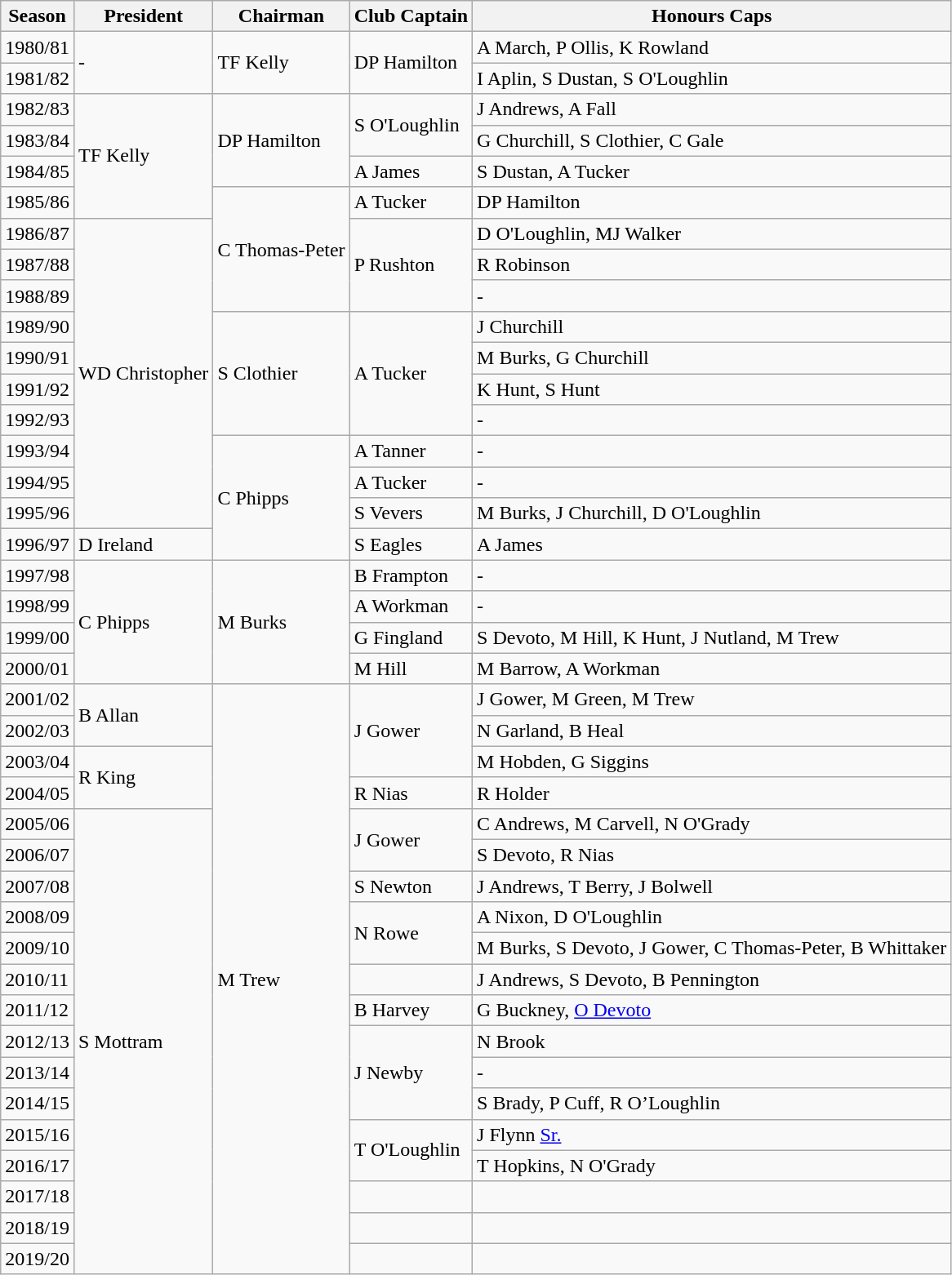<table Class ="wikitable">
<tr>
<th>Season</th>
<th>President</th>
<th>Chairman</th>
<th>Club Captain</th>
<th>Honours Caps</th>
</tr>
<tr>
<td>1980/81</td>
<td rowspan="2">-</td>
<td rowspan="2">TF Kelly</td>
<td rowspan="2">DP Hamilton</td>
<td>A March, P Ollis, K Rowland</td>
</tr>
<tr>
<td>1981/82</td>
<td>I Aplin, S Dustan, S O'Loughlin</td>
</tr>
<tr>
<td>1982/83</td>
<td rowspan="4">TF Kelly</td>
<td rowspan="3">DP Hamilton</td>
<td rowspan="2">S O'Loughlin</td>
<td>J Andrews, A Fall</td>
</tr>
<tr>
<td>1983/84</td>
<td>G Churchill, S Clothier, C Gale</td>
</tr>
<tr>
<td>1984/85</td>
<td>A James</td>
<td>S Dustan, A Tucker</td>
</tr>
<tr>
<td>1985/86</td>
<td rowspan="4">C Thomas-Peter</td>
<td>A Tucker</td>
<td>DP Hamilton</td>
</tr>
<tr>
<td>1986/87</td>
<td rowspan="10">WD Christopher</td>
<td rowspan="3">P Rushton</td>
<td>D O'Loughlin, MJ Walker</td>
</tr>
<tr>
<td>1987/88</td>
<td>R Robinson</td>
</tr>
<tr>
<td>1988/89</td>
<td>-</td>
</tr>
<tr>
<td>1989/90</td>
<td rowspan="4">S Clothier</td>
<td rowspan="4">A Tucker</td>
<td>J Churchill</td>
</tr>
<tr>
<td>1990/91</td>
<td>M Burks, G Churchill</td>
</tr>
<tr>
<td>1991/92</td>
<td>K Hunt, S Hunt</td>
</tr>
<tr>
<td>1992/93</td>
<td>-</td>
</tr>
<tr>
<td>1993/94</td>
<td rowspan="4">C Phipps</td>
<td>A Tanner</td>
<td>-</td>
</tr>
<tr>
<td>1994/95</td>
<td>A Tucker</td>
<td>-</td>
</tr>
<tr>
<td>1995/96</td>
<td>S Vevers</td>
<td>M Burks, J Churchill, D O'Loughlin</td>
</tr>
<tr>
<td>1996/97</td>
<td>D Ireland</td>
<td>S Eagles</td>
<td>A James</td>
</tr>
<tr>
<td>1997/98</td>
<td rowspan="4">C Phipps</td>
<td rowspan="4">M Burks</td>
<td>B Frampton</td>
<td>-</td>
</tr>
<tr>
<td>1998/99</td>
<td>A Workman</td>
<td>-</td>
</tr>
<tr>
<td>1999/00</td>
<td>G Fingland</td>
<td>S Devoto, M Hill, K Hunt, J Nutland, M Trew</td>
</tr>
<tr>
<td>2000/01</td>
<td>M Hill</td>
<td>M Barrow, A Workman</td>
</tr>
<tr>
<td>2001/02</td>
<td rowspan="2">B Allan</td>
<td rowspan="19">M Trew</td>
<td rowspan="3">J Gower</td>
<td>J Gower, M Green, M Trew</td>
</tr>
<tr>
<td>2002/03</td>
<td>N Garland, B Heal</td>
</tr>
<tr>
<td>2003/04</td>
<td rowspan="2">R King</td>
<td>M Hobden, G Siggins</td>
</tr>
<tr>
<td>2004/05</td>
<td>R Nias</td>
<td>R Holder</td>
</tr>
<tr>
<td>2005/06</td>
<td rowspan="15">S Mottram</td>
<td rowspan="2">J Gower</td>
<td>C Andrews, M Carvell, N O'Grady</td>
</tr>
<tr>
<td>2006/07</td>
<td>S Devoto, R Nias</td>
</tr>
<tr>
<td>2007/08</td>
<td>S Newton</td>
<td>J Andrews, T Berry, J Bolwell</td>
</tr>
<tr>
<td>2008/09</td>
<td rowspan="2">N Rowe</td>
<td>A Nixon, D O'Loughlin</td>
</tr>
<tr>
<td>2009/10</td>
<td>M Burks, S Devoto, J Gower, C Thomas-Peter, B Whittaker</td>
</tr>
<tr>
<td>2010/11</td>
<td></td>
<td>J Andrews, S Devoto, B Pennington</td>
</tr>
<tr>
<td>2011/12</td>
<td>B Harvey</td>
<td>G Buckney, <a href='#'>O Devoto</a></td>
</tr>
<tr>
<td>2012/13</td>
<td rowspan="3">J Newby</td>
<td>N Brook</td>
</tr>
<tr>
<td>2013/14</td>
<td>-</td>
</tr>
<tr>
<td>2014/15</td>
<td>S Brady, P Cuff, R O’Loughlin</td>
</tr>
<tr>
<td>2015/16</td>
<td rowspan="2">T O'Loughlin</td>
<td>J Flynn <a href='#'>Sr.</a></td>
</tr>
<tr>
<td>2016/17</td>
<td>T Hopkins, N O'Grady</td>
</tr>
<tr>
<td>2017/18</td>
<td></td>
<td></td>
</tr>
<tr>
<td>2018/19</td>
<td></td>
<td></td>
</tr>
<tr>
<td>2019/20</td>
<td></td>
<td></td>
</tr>
</table>
